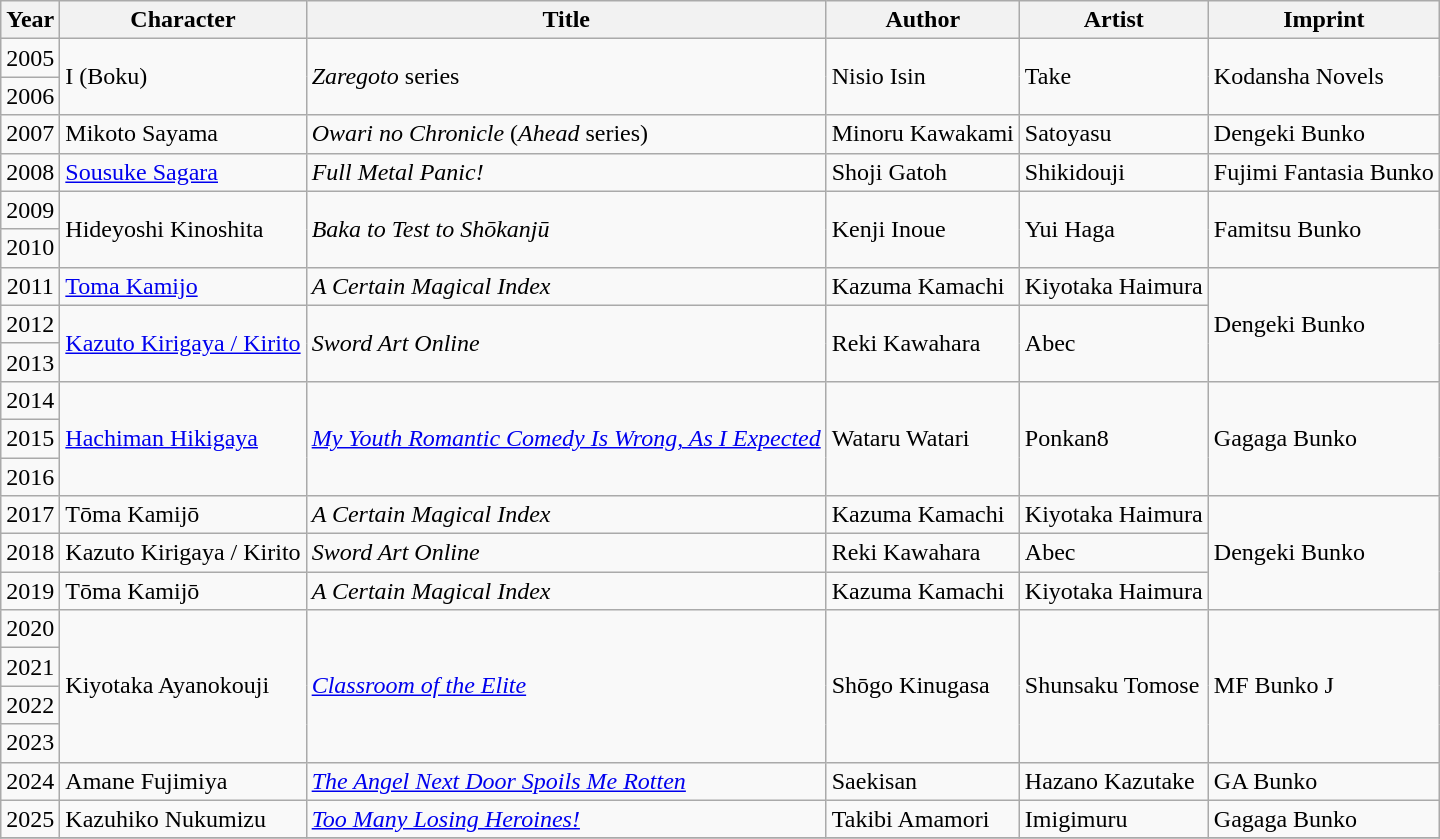<table class="wikitable">
<tr>
<th>Year</th>
<th>Character</th>
<th>Title</th>
<th>Author</th>
<th>Artist</th>
<th>Imprint</th>
</tr>
<tr>
<td align="center">2005</td>
<td rowspan="2">I (Boku)</td>
<td rowspan="2"><em>Zaregoto</em> series</td>
<td rowspan="2">Nisio Isin</td>
<td rowspan="2">Take</td>
<td rowspan="2">Kodansha Novels</td>
</tr>
<tr>
<td align="center">2006</td>
</tr>
<tr>
<td align="center">2007</td>
<td>Mikoto Sayama</td>
<td><em>Owari no Chronicle</em> (<em>Ahead</em> series)</td>
<td>Minoru Kawakami</td>
<td>Satoyasu</td>
<td>Dengeki Bunko</td>
</tr>
<tr>
<td align="center">2008</td>
<td><a href='#'>Sousuke Sagara</a></td>
<td><em>Full Metal Panic!</em></td>
<td>Shoji Gatoh</td>
<td>Shikidouji</td>
<td>Fujimi Fantasia Bunko</td>
</tr>
<tr>
<td align="center">2009</td>
<td rowspan="2">Hideyoshi Kinoshita</td>
<td rowspan="2"><em>Baka to Test to Shōkanjū</em></td>
<td rowspan="2">Kenji Inoue</td>
<td rowspan="2">Yui Haga</td>
<td rowspan="2">Famitsu Bunko</td>
</tr>
<tr>
<td align="center">2010</td>
</tr>
<tr>
<td align="center">2011</td>
<td><a href='#'>Toma Kamijo</a></td>
<td><em>A Certain Magical Index</em></td>
<td>Kazuma Kamachi</td>
<td>Kiyotaka Haimura</td>
<td rowspan="3">Dengeki Bunko</td>
</tr>
<tr>
<td align="center">2012</td>
<td rowspan="2"><a href='#'>Kazuto Kirigaya / Kirito</a></td>
<td rowspan="2"><em>Sword Art Online</em></td>
<td rowspan="2">Reki Kawahara</td>
<td rowspan="2">Abec</td>
</tr>
<tr>
<td align="center">2013</td>
</tr>
<tr>
<td align="center">2014</td>
<td rowspan="3"><a href='#'>Hachiman Hikigaya</a></td>
<td rowspan="3"><em><a href='#'>My Youth Romantic Comedy Is Wrong, As I Expected</a></em></td>
<td rowspan="3">Wataru Watari</td>
<td rowspan="3">Ponkan8</td>
<td rowspan="3">Gagaga Bunko</td>
</tr>
<tr>
<td align="center">2015</td>
</tr>
<tr>
<td align="center">2016</td>
</tr>
<tr>
<td align="center">2017</td>
<td>Tōma Kamijō</td>
<td><em>A Certain Magical Index</em></td>
<td>Kazuma Kamachi</td>
<td>Kiyotaka Haimura</td>
<td rowspan="3">Dengeki Bunko</td>
</tr>
<tr>
<td align="center">2018</td>
<td>Kazuto Kirigaya / Kirito</td>
<td><em>Sword Art Online</em></td>
<td>Reki Kawahara</td>
<td>Abec</td>
</tr>
<tr>
<td align="center">2019</td>
<td>Tōma Kamijō</td>
<td><em>A Certain Magical Index</em></td>
<td>Kazuma Kamachi</td>
<td>Kiyotaka Haimura</td>
</tr>
<tr>
<td align="center">2020</td>
<td rowspan="4">Kiyotaka Ayanokouji</td>
<td rowspan="4"><em><a href='#'>Classroom of the Elite</a></em></td>
<td rowspan="4">Shōgo Kinugasa</td>
<td rowspan="4">Shunsaku Tomose</td>
<td rowspan="4">MF Bunko J</td>
</tr>
<tr>
<td align="center">2021</td>
</tr>
<tr>
<td align="center">2022</td>
</tr>
<tr>
<td align="center">2023</td>
</tr>
<tr>
<td align="center">2024</td>
<td>Amane Fujimiya</td>
<td><em><a href='#'>The Angel Next Door Spoils Me Rotten</a></em></td>
<td>Saekisan</td>
<td>Hazano Kazutake</td>
<td>GA Bunko</td>
</tr>
<tr>
<td align="center">2025</td>
<td>Kazuhiko Nukumizu</td>
<td><em><a href='#'>Too Many Losing Heroines!</a></em></td>
<td>Takibi Amamori</td>
<td>Imigimuru</td>
<td>Gagaga Bunko</td>
</tr>
<tr>
</tr>
</table>
